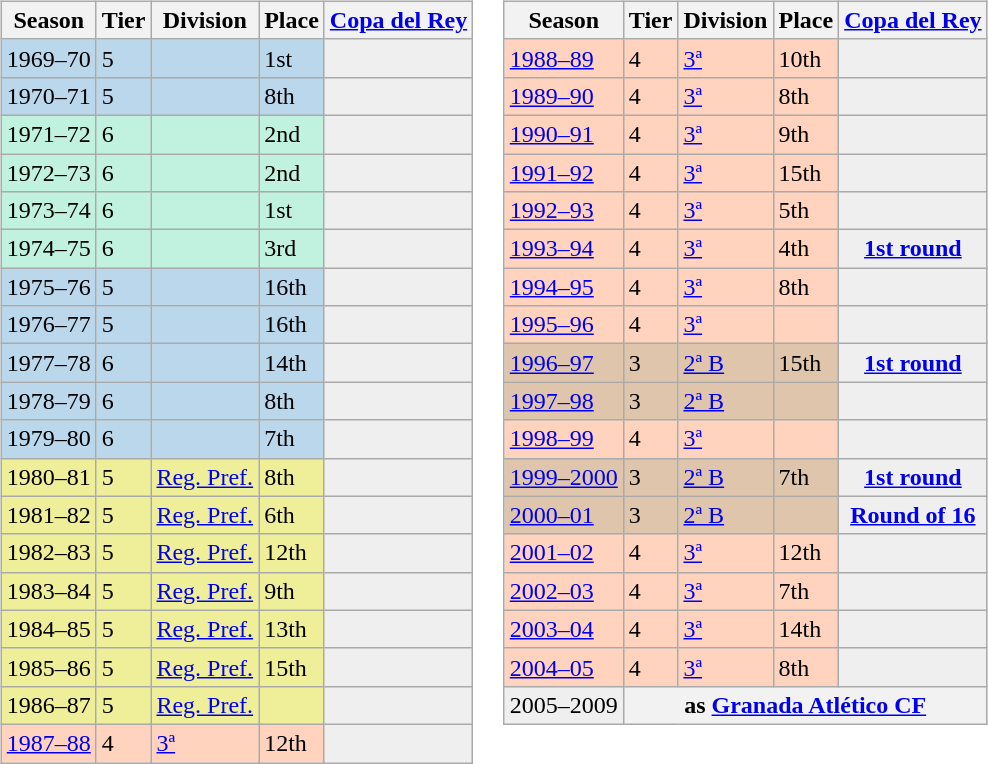<table>
<tr>
<td valign="top" width=0%><br><table class="wikitable">
<tr style="background:#f0f6fa;">
<th>Season</th>
<th>Tier</th>
<th>Division</th>
<th>Place</th>
<th><a href='#'>Copa del Rey</a></th>
</tr>
<tr>
<td style="background:#BBD7EC;">1969–70</td>
<td style="background:#BBD7EC;">5</td>
<td style="background:#BBD7EC;"></td>
<td style="background:#BBD7EC;">1st</td>
<th style="background:#efefef;"></th>
</tr>
<tr>
<td style="background:#BBD7EC;">1970–71</td>
<td style="background:#BBD7EC;">5</td>
<td style="background:#BBD7EC;"></td>
<td style="background:#BBD7EC;">8th</td>
<th style="background:#efefef;"></th>
</tr>
<tr>
<td style="background:#C0F2DF;">1971–72</td>
<td style="background:#C0F2DF;">6</td>
<td style="background:#C0F2DF;"></td>
<td style="background:#C0F2DF;">2nd</td>
<th style="background:#efefef;"></th>
</tr>
<tr>
<td style="background:#C0F2DF;">1972–73</td>
<td style="background:#C0F2DF;">6</td>
<td style="background:#C0F2DF;"></td>
<td style="background:#C0F2DF;">2nd</td>
<th style="background:#efefef;"></th>
</tr>
<tr>
<td style="background:#C0F2DF;">1973–74</td>
<td style="background:#C0F2DF;">6</td>
<td style="background:#C0F2DF;"></td>
<td style="background:#C0F2DF;">1st</td>
<th style="background:#efefef;"></th>
</tr>
<tr>
<td style="background:#C0F2DF;">1974–75</td>
<td style="background:#C0F2DF;">6</td>
<td style="background:#C0F2DF;"></td>
<td style="background:#C0F2DF;">3rd</td>
<th style="background:#efefef;"></th>
</tr>
<tr>
<td style="background:#BBD7EC;">1975–76</td>
<td style="background:#BBD7EC;">5</td>
<td style="background:#BBD7EC;"></td>
<td style="background:#BBD7EC;">16th</td>
<th style="background:#efefef;"></th>
</tr>
<tr>
<td style="background:#BBD7EC;">1976–77</td>
<td style="background:#BBD7EC;">5</td>
<td style="background:#BBD7EC;"></td>
<td style="background:#BBD7EC;">16th</td>
<th style="background:#efefef;"></th>
</tr>
<tr>
<td style="background:#BBD7EC;">1977–78</td>
<td style="background:#BBD7EC;">6</td>
<td style="background:#BBD7EC;"></td>
<td style="background:#BBD7EC;">14th</td>
<th style="background:#efefef;"></th>
</tr>
<tr>
<td style="background:#BBD7EC;">1978–79</td>
<td style="background:#BBD7EC;">6</td>
<td style="background:#BBD7EC;"></td>
<td style="background:#BBD7EC;">8th</td>
<th style="background:#efefef;"></th>
</tr>
<tr>
<td style="background:#BBD7EC;">1979–80</td>
<td style="background:#BBD7EC;">6</td>
<td style="background:#BBD7EC;"></td>
<td style="background:#BBD7EC;">7th</td>
<th style="background:#efefef;"></th>
</tr>
<tr>
<td style="background:#EFEF99;">1980–81</td>
<td style="background:#EFEF99;">5</td>
<td style="background:#EFEF99;"><a href='#'>Reg. Pref.</a></td>
<td style="background:#EFEF99;">8th</td>
<th style="background:#efefef;"></th>
</tr>
<tr>
<td style="background:#EFEF99;">1981–82</td>
<td style="background:#EFEF99;">5</td>
<td style="background:#EFEF99;"><a href='#'>Reg. Pref.</a></td>
<td style="background:#EFEF99;">6th</td>
<th style="background:#efefef;"></th>
</tr>
<tr>
<td style="background:#EFEF99;">1982–83</td>
<td style="background:#EFEF99;">5</td>
<td style="background:#EFEF99;"><a href='#'>Reg. Pref.</a></td>
<td style="background:#EFEF99;">12th</td>
<th style="background:#efefef;"></th>
</tr>
<tr>
<td style="background:#EFEF99;">1983–84</td>
<td style="background:#EFEF99;">5</td>
<td style="background:#EFEF99;"><a href='#'>Reg. Pref.</a></td>
<td style="background:#EFEF99;">9th</td>
<th style="background:#efefef;"></th>
</tr>
<tr>
<td style="background:#EFEF99;">1984–85</td>
<td style="background:#EFEF99;">5</td>
<td style="background:#EFEF99;"><a href='#'>Reg. Pref.</a></td>
<td style="background:#EFEF99;">13th</td>
<th style="background:#efefef;"></th>
</tr>
<tr>
<td style="background:#EFEF99;">1985–86</td>
<td style="background:#EFEF99;">5</td>
<td style="background:#EFEF99;"><a href='#'>Reg. Pref.</a></td>
<td style="background:#EFEF99;">15th</td>
<th style="background:#efefef;"></th>
</tr>
<tr>
<td style="background:#EFEF99;">1986–87</td>
<td style="background:#EFEF99;">5</td>
<td style="background:#EFEF99;"><a href='#'>Reg. Pref.</a></td>
<td style="background:#EFEF99;"></td>
<th style="background:#efefef;"></th>
</tr>
<tr>
<td style="background:#FFD3BD;"><a href='#'>1987–88</a></td>
<td style="background:#FFD3BD;">4</td>
<td style="background:#FFD3BD;"><a href='#'>3ª</a></td>
<td style="background:#FFD3BD;">12th</td>
<td style="background:#efefef;"></td>
</tr>
</table>
</td>
<td valign="top" width=0%><br><table class="wikitable">
<tr style="background:#f0f6fa;">
<th>Season</th>
<th>Tier</th>
<th>Division</th>
<th>Place</th>
<th><a href='#'>Copa del Rey</a></th>
</tr>
<tr>
<td style="background:#FFD3BD;"><a href='#'>1988–89</a></td>
<td style="background:#FFD3BD;">4</td>
<td style="background:#FFD3BD;"><a href='#'>3ª</a></td>
<td style="background:#FFD3BD;">10th</td>
<td style="background:#efefef;"></td>
</tr>
<tr>
<td style="background:#FFD3BD;"><a href='#'>1989–90</a></td>
<td style="background:#FFD3BD;">4</td>
<td style="background:#FFD3BD;"><a href='#'>3ª</a></td>
<td style="background:#FFD3BD;">8th</td>
<td style="background:#efefef;"></td>
</tr>
<tr>
<td style="background:#FFD3BD;"><a href='#'>1990–91</a></td>
<td style="background:#FFD3BD;">4</td>
<td style="background:#FFD3BD;"><a href='#'>3ª</a></td>
<td style="background:#FFD3BD;">9th</td>
<td style="background:#efefef;"></td>
</tr>
<tr>
<td style="background:#FFD3BD;"><a href='#'>1991–92</a></td>
<td style="background:#FFD3BD;">4</td>
<td style="background:#FFD3BD;"><a href='#'>3ª</a></td>
<td style="background:#FFD3BD;">15th</td>
<td style="background:#efefef;"></td>
</tr>
<tr>
<td style="background:#FFD3BD;"><a href='#'>1992–93</a></td>
<td style="background:#FFD3BD;">4</td>
<td style="background:#FFD3BD;"><a href='#'>3ª</a></td>
<td style="background:#FFD3BD;">5th</td>
<td style="background:#efefef;"></td>
</tr>
<tr>
<td style="background:#FFD3BD;"><a href='#'>1993–94</a></td>
<td style="background:#FFD3BD;">4</td>
<td style="background:#FFD3BD;"><a href='#'>3ª</a></td>
<td style="background:#FFD3BD;">4th</td>
<th style="background:#efefef;"><a href='#'>1st round</a></th>
</tr>
<tr>
<td style="background:#FFD3BD;"><a href='#'>1994–95</a></td>
<td style="background:#FFD3BD;">4</td>
<td style="background:#FFD3BD;"><a href='#'>3ª</a></td>
<td style="background:#FFD3BD;">8th</td>
<td style="background:#efefef;"></td>
</tr>
<tr>
<td style="background:#FFD3BD;"><a href='#'>1995–96</a></td>
<td style="background:#FFD3BD;">4</td>
<td style="background:#FFD3BD;"><a href='#'>3ª</a></td>
<td style="background:#FFD3BD;"></td>
<td style="background:#efefef;"></td>
</tr>
<tr>
<td style="background:#DEC5AB;"><a href='#'>1996–97</a></td>
<td style="background:#DEC5AB;">3</td>
<td style="background:#DEC5AB;"><a href='#'>2ª B</a></td>
<td style="background:#DEC5AB;">15th</td>
<th style="background:#efefef;"><a href='#'>1st round</a></th>
</tr>
<tr>
<td style="background:#DEC5AB;"><a href='#'>1997–98</a></td>
<td style="background:#DEC5AB;">3</td>
<td style="background:#DEC5AB;"><a href='#'>2ª B</a></td>
<td style="background:#DEC5AB;"></td>
<td style="background:#efefef;"></td>
</tr>
<tr>
<td style="background:#FFD3BD;"><a href='#'>1998–99</a></td>
<td style="background:#FFD3BD;">4</td>
<td style="background:#FFD3BD;"><a href='#'>3ª</a></td>
<td style="background:#FFD3BD;"></td>
<td style="background:#efefef;"></td>
</tr>
<tr>
<td style="background:#DEC5AB;"><a href='#'>1999–2000</a></td>
<td style="background:#DEC5AB;">3</td>
<td style="background:#DEC5AB;"><a href='#'>2ª B</a></td>
<td style="background:#DEC5AB;">7th</td>
<th style="background:#efefef;"><a href='#'>1st round</a></th>
</tr>
<tr>
<td style="background:#DEC5AB;"><a href='#'>2000–01</a></td>
<td style="background:#DEC5AB;">3</td>
<td style="background:#DEC5AB;"><a href='#'>2ª B</a></td>
<td style="background:#DEC5AB;"></td>
<th style="background:#efefef;"><a href='#'>Round of 16</a></th>
</tr>
<tr>
<td style="background:#FFD3BD;"><a href='#'>2001–02</a></td>
<td style="background:#FFD3BD;">4</td>
<td style="background:#FFD3BD;"><a href='#'>3ª</a></td>
<td style="background:#FFD3BD;">12th</td>
<td style="background:#efefef;"></td>
</tr>
<tr>
<td style="background:#FFD3BD;"><a href='#'>2002–03</a></td>
<td style="background:#FFD3BD;">4</td>
<td style="background:#FFD3BD;"><a href='#'>3ª</a></td>
<td style="background:#FFD3BD;">7th</td>
<td style="background:#efefef;"></td>
</tr>
<tr>
<td style="background:#FFD3BD;"><a href='#'>2003–04</a></td>
<td style="background:#FFD3BD;">4</td>
<td style="background:#FFD3BD;"><a href='#'>3ª</a></td>
<td style="background:#FFD3BD;">14th</td>
<td style="background:#efefef;"></td>
</tr>
<tr>
<td style="background:#FFD3BD;"><a href='#'>2004–05</a></td>
<td style="background:#FFD3BD;">4</td>
<td style="background:#FFD3BD;"><a href='#'>3ª</a></td>
<td style="background:#FFD3BD;">8th</td>
<td style="background:#efefef;"></td>
</tr>
<tr>
<td style="background:#efefef;">2005–2009</td>
<th colspan="4">as <a href='#'>Granada Atlético CF</a></th>
</tr>
</table>
</td>
</tr>
</table>
